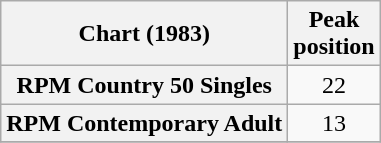<table class="wikitable plainrowheaders sortable">
<tr>
<th scope="col">Chart (1983)</th>
<th scope="col">Peak<br>position</th>
</tr>
<tr>
<th scope="row">RPM Country 50 Singles</th>
<td align="center">22</td>
</tr>
<tr>
<th scope="row">RPM Contemporary Adult</th>
<td align="center">13</td>
</tr>
<tr>
</tr>
</table>
